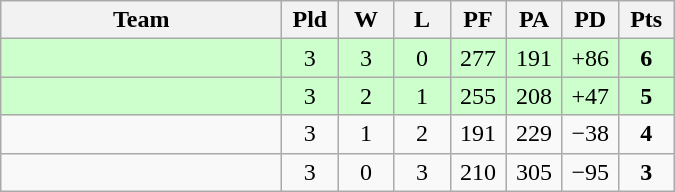<table class="wikitable" style="text-align:center;">
<tr>
<th width=180>Team</th>
<th width=30>Pld</th>
<th width=30>W</th>
<th width=30>L</th>
<th width=30>PF</th>
<th width=30>PA</th>
<th width=30>PD</th>
<th width=30>Pts</th>
</tr>
<tr bgcolor="#ccffcc">
<td align="left"></td>
<td>3</td>
<td>3</td>
<td>0</td>
<td>277</td>
<td>191</td>
<td>+86</td>
<td><strong>6</strong></td>
</tr>
<tr bgcolor="#ccffcc">
<td align="left"></td>
<td>3</td>
<td>2</td>
<td>1</td>
<td>255</td>
<td>208</td>
<td>+47</td>
<td><strong>5</strong></td>
</tr>
<tr>
<td align="left"></td>
<td>3</td>
<td>1</td>
<td>2</td>
<td>191</td>
<td>229</td>
<td>−38</td>
<td><strong>4</strong></td>
</tr>
<tr>
<td align="left"></td>
<td>3</td>
<td>0</td>
<td>3</td>
<td>210</td>
<td>305</td>
<td>−95</td>
<td><strong>3</strong></td>
</tr>
</table>
